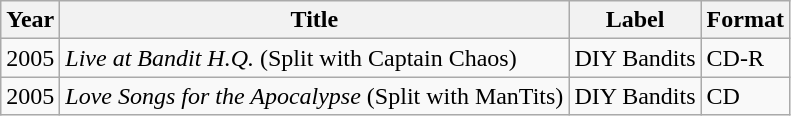<table class="wikitable">
<tr>
<th>Year</th>
<th>Title</th>
<th>Label</th>
<th>Format</th>
</tr>
<tr>
<td>2005</td>
<td><em>Live at Bandit H.Q.</em> (Split with Captain Chaos)</td>
<td>DIY Bandits</td>
<td>CD-R</td>
</tr>
<tr>
<td>2005</td>
<td><em>Love Songs for the Apocalypse</em> (Split with ManTits)</td>
<td>DIY Bandits</td>
<td>CD</td>
</tr>
</table>
